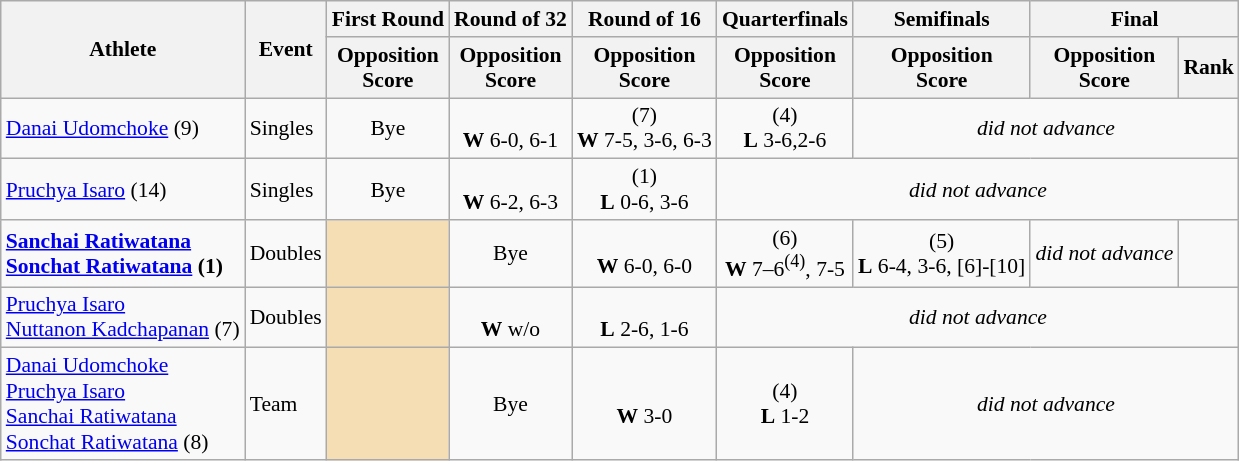<table class=wikitable style="font-size:90%; text-align:center">
<tr>
<th rowspan="2">Athlete</th>
<th rowspan="2">Event</th>
<th>First Round</th>
<th>Round of 32</th>
<th>Round of 16</th>
<th>Quarterfinals</th>
<th>Semifinals</th>
<th colspan="2">Final</th>
</tr>
<tr>
<th>Opposition<br>Score</th>
<th>Opposition<br>Score</th>
<th>Opposition<br>Score</th>
<th>Opposition<br>Score</th>
<th>Opposition<br>Score</th>
<th>Opposition<br>Score</th>
<th>Rank</th>
</tr>
<tr>
<td align=left><a href='#'>Danai Udomchoke</a> (9)</td>
<td align=left>Singles</td>
<td>Bye</td>
<td> <br><strong>W</strong> 6-0, 6-1</td>
<td> (7) <br><strong>W</strong> 7-5, 3-6, 6-3</td>
<td> (4)<br><strong>L</strong> 3-6,2-6</td>
<td colspan=3><em>did not advance</em></td>
</tr>
<tr>
<td align=left><a href='#'>Pruchya Isaro</a> (14)</td>
<td align=left>Singles</td>
<td>Bye</td>
<td> <br><strong>W</strong> 6-2, 6-3</td>
<td> (1) <br><strong>L</strong> 0-6, 3-6</td>
<td colspan=4><em>did not advance</em></td>
</tr>
<tr>
<td align=left><strong><a href='#'>Sanchai Ratiwatana</a> <br> <a href='#'>Sonchat Ratiwatana</a> (1)</strong></td>
<td align=left>Doubles</td>
<td bgcolor=wheat></td>
<td>Bye</td>
<td> <br> <strong>W</strong> 6-0, 6-0</td>
<td> (6) <br> <strong>W</strong>  7–6<sup>(4)</sup>, 7-5</td>
<td> (5) <br> <strong>L</strong> 6-4, 3-6, [6]-[10]</td>
<td><em>did not advance</em></td>
<td></td>
</tr>
<tr>
<td align=left><a href='#'>Pruchya Isaro</a><br><a href='#'>Nuttanon Kadchapanan</a> (7)</td>
<td align=left>Doubles</td>
<td bgcolor=wheat></td>
<td> <br> <strong>W</strong> w/o</td>
<td> <br> <strong>L</strong> 2-6, 1-6</td>
<td colspan=4><em>did not advance</em></td>
</tr>
<tr>
<td align=left><a href='#'>Danai Udomchoke</a><br><a href='#'>Pruchya Isaro</a><br><a href='#'>Sanchai Ratiwatana</a><br><a href='#'>Sonchat Ratiwatana</a> (8)</td>
<td align=left>Team</td>
<td bgcolor=wheat></td>
<td>Bye</td>
<td> <br><strong>W</strong> 3-0</td>
<td> (4) <br><strong>L</strong> 1-2</td>
<td colspan=3><em>did not advance</em></td>
</tr>
</table>
